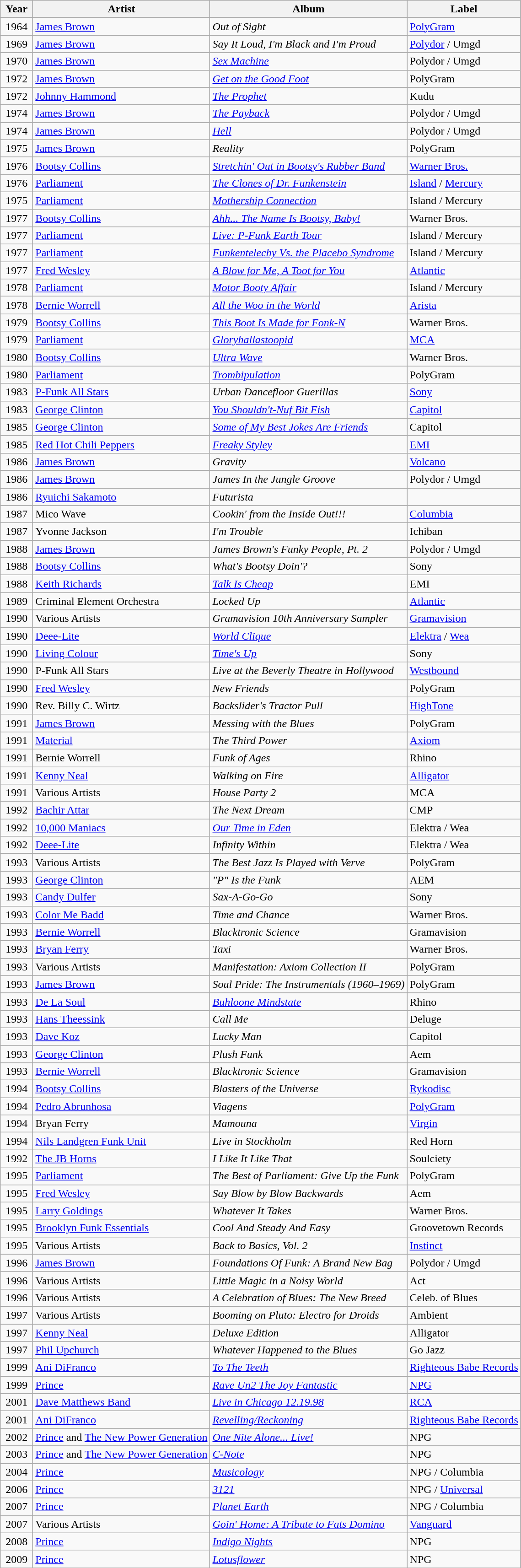<table class="wikitable">
<tr>
<th style="vertical-align:top; text-align:center; width:40px;">Year</th>
<th valign="top">Artist</th>
<th valign="top">Album</th>
<th valign="top">Label</th>
</tr>
<tr>
<td style="text-align:center; vertical-align:top;">1964</td>
<td valign="top"><a href='#'>James Brown</a></td>
<td valign="top"><em>Out of Sight</em></td>
<td valign="top"><a href='#'>PolyGram</a></td>
</tr>
<tr>
<td style="text-align:center; vertical-align:top;">1969</td>
<td valign="top"><a href='#'>James Brown</a></td>
<td valign="top"><em>Say It Loud, I'm Black and I'm Proud</em></td>
<td valign="top"><a href='#'>Polydor</a> / Umgd</td>
</tr>
<tr>
<td style="text-align:center; vertical-align:top;">1970</td>
<td valign="top"><a href='#'>James Brown</a></td>
<td valign="top"><em><a href='#'>Sex Machine</a></em></td>
<td valign="top">Polydor / Umgd</td>
</tr>
<tr>
<td style="text-align:center; vertical-align:top;">1972</td>
<td valign="top"><a href='#'>James Brown</a></td>
<td valign="top"><em><a href='#'>Get on the Good Foot</a></em></td>
<td valign="top">PolyGram</td>
</tr>
<tr>
<td style="text-align:center; vertical-align:top;">1972</td>
<td valign="top"><a href='#'>Johnny Hammond</a></td>
<td valign="top"><em><a href='#'>The Prophet</a></em></td>
<td valign="top">Kudu</td>
</tr>
<tr>
<td style="text-align:center; vertical-align:top;">1974</td>
<td valign="top"><a href='#'>James Brown</a></td>
<td valign="top"><em><a href='#'>The Payback</a></em></td>
<td valign="top">Polydor / Umgd</td>
</tr>
<tr>
<td style="text-align:center; vertical-align:top;">1974</td>
<td valign="top"><a href='#'>James Brown</a></td>
<td valign="top"><em><a href='#'>Hell</a></em></td>
<td valign="top">Polydor / Umgd</td>
</tr>
<tr>
<td style="text-align:center; vertical-align:top;">1975</td>
<td valign="top"><a href='#'>James Brown</a></td>
<td valign="top"><em>Reality</em></td>
<td valign="top">PolyGram</td>
</tr>
<tr>
<td style="text-align:center; vertical-align:top;">1976</td>
<td valign="top"><a href='#'>Bootsy Collins</a></td>
<td valign="top"><em><a href='#'>Stretchin' Out in Bootsy's Rubber Band</a></em></td>
<td valign="top"><a href='#'>Warner Bros.</a></td>
</tr>
<tr>
<td style="text-align:center; vertical-align:top;">1976</td>
<td valign="top"><a href='#'>Parliament</a></td>
<td valign="top"><em><a href='#'>The Clones of Dr. Funkenstein</a></em></td>
<td valign="top"><a href='#'>Island</a> / <a href='#'>Mercury</a></td>
</tr>
<tr>
<td style="text-align:center; vertical-align:top;">1975</td>
<td valign="top"><a href='#'>Parliament</a></td>
<td valign="top"><em><a href='#'>Mothership Connection</a></em></td>
<td valign="top">Island / Mercury</td>
</tr>
<tr>
<td style="text-align:center; vertical-align:top;">1977</td>
<td valign="top"><a href='#'>Bootsy Collins</a></td>
<td valign="top"><em><a href='#'>Ahh... The Name Is Bootsy, Baby!</a></em></td>
<td valign="top">Warner Bros.</td>
</tr>
<tr>
<td style="text-align:center; vertical-align:top;">1977</td>
<td valign="top"><a href='#'>Parliament</a></td>
<td valign="top"><em><a href='#'>Live: P-Funk Earth Tour</a></em></td>
<td valign="top">Island / Mercury</td>
</tr>
<tr>
<td style="text-align:center; vertical-align:top;">1977</td>
<td valign="top"><a href='#'>Parliament</a></td>
<td valign="top"><em><a href='#'>Funkentelechy Vs. the Placebo Syndrome</a></em></td>
<td valign="top">Island / Mercury</td>
</tr>
<tr>
<td style="text-align:center; vertical-align:top;">1977</td>
<td valign="top"><a href='#'>Fred Wesley</a></td>
<td valign="top"><em><a href='#'>A Blow for Me, A Toot for You</a></em></td>
<td valign="top"><a href='#'>Atlantic</a></td>
</tr>
<tr>
<td style="text-align:center; vertical-align:top;">1978</td>
<td valign="top"><a href='#'>Parliament</a></td>
<td valign="top"><em><a href='#'>Motor Booty Affair</a></em></td>
<td valign="top">Island / Mercury</td>
</tr>
<tr>
<td style="text-align:center; vertical-align:top;">1978</td>
<td valign="top"><a href='#'>Bernie Worrell</a></td>
<td valign="top"><em><a href='#'>All the Woo in the World</a></em></td>
<td valign="top"><a href='#'>Arista</a></td>
</tr>
<tr>
<td style="text-align:center; vertical-align:top;">1979</td>
<td valign="top"><a href='#'>Bootsy Collins</a></td>
<td valign="top"><em><a href='#'>This Boot Is Made for Fonk-N</a></em></td>
<td valign="top">Warner Bros.</td>
</tr>
<tr>
<td style="text-align:center; vertical-align:top;">1979</td>
<td valign="top"><a href='#'>Parliament</a></td>
<td valign="top"><em><a href='#'>Gloryhallastoopid</a></em></td>
<td valign="top"><a href='#'>MCA</a></td>
</tr>
<tr>
<td style="text-align:center; vertical-align:top;">1980</td>
<td valign="top"><a href='#'>Bootsy Collins</a></td>
<td valign="top"><em><a href='#'>Ultra Wave</a></em></td>
<td valign="top">Warner Bros.</td>
</tr>
<tr>
<td style="text-align:center; vertical-align:top;">1980</td>
<td valign="top"><a href='#'>Parliament</a></td>
<td valign="top"><em><a href='#'>Trombipulation</a></em></td>
<td valign="top">PolyGram</td>
</tr>
<tr>
<td style="text-align:center; vertical-align:top;">1983</td>
<td valign="top"><a href='#'>P-Funk All Stars</a></td>
<td valign="top"><em>Urban Dancefloor Guerillas</em></td>
<td valign="top"><a href='#'>Sony</a></td>
</tr>
<tr>
<td style="text-align:center; vertical-align:top;">1983</td>
<td valign="top"><a href='#'>George Clinton</a></td>
<td valign="top"><em><a href='#'>You Shouldn't-Nuf Bit Fish</a></em></td>
<td valign="top"><a href='#'>Capitol</a></td>
</tr>
<tr>
<td style="text-align:center; vertical-align:top;">1985</td>
<td valign="top"><a href='#'>George Clinton</a></td>
<td valign="top"><em><a href='#'>Some of My Best Jokes Are Friends</a></em></td>
<td valign="top">Capitol</td>
</tr>
<tr>
<td style="text-align:center; vertical-align:top;">1985</td>
<td valign="top"><a href='#'>Red Hot Chili Peppers</a></td>
<td valign="top"><em><a href='#'>Freaky Styley</a></em></td>
<td valign="top"><a href='#'>EMI</a></td>
</tr>
<tr>
<td style="text-align:center; vertical-align:top;">1986</td>
<td valign="top"><a href='#'>James Brown</a></td>
<td valign="top"><em>Gravity</em></td>
<td valign="top"><a href='#'>Volcano</a></td>
</tr>
<tr>
<td style="text-align:center; vertical-align:top;">1986</td>
<td valign="top"><a href='#'>James Brown</a></td>
<td valign="top"><em>James In the Jungle Groove</em></td>
<td valign="top">Polydor / Umgd</td>
</tr>
<tr>
<td style="text-align:center; vertical-align:top;">1986</td>
<td valign="top"><a href='#'>Ryuichi Sakamoto</a></td>
<td valign="top"><em>Futurista</em></td>
<td valign="top"></td>
</tr>
<tr>
<td style="text-align:center; vertical-align:top;">1987</td>
<td valign="top">Mico Wave</td>
<td valign="top"><em>Cookin' from the Inside Out!!!</em></td>
<td valign="top"><a href='#'>Columbia</a></td>
</tr>
<tr>
<td style="text-align:center; vertical-align:top;">1987</td>
<td valign="top">Yvonne Jackson</td>
<td valign="top"><em>I'm Trouble</em></td>
<td valign="top">Ichiban</td>
</tr>
<tr>
<td style="text-align:center; vertical-align:top;">1988</td>
<td valign="top"><a href='#'>James Brown</a></td>
<td valign="top"><em>James Brown's Funky People, Pt. 2</em></td>
<td valign="top">Polydor / Umgd</td>
</tr>
<tr>
<td style="text-align:center; vertical-align:top;">1988</td>
<td valign="top"><a href='#'>Bootsy Collins</a></td>
<td valign="top"><em>What's Bootsy Doin'?</em></td>
<td valign="top">Sony</td>
</tr>
<tr>
<td style="text-align:center; vertical-align:top;">1988</td>
<td valign="top"><a href='#'>Keith Richards</a></td>
<td valign="top"><em><a href='#'>Talk Is Cheap</a></em></td>
<td valign="top">EMI</td>
</tr>
<tr>
<td style="text-align:center; vertical-align:top;">1989</td>
<td valign="top">Criminal Element Orchestra</td>
<td valign="top"><em>Locked Up</em></td>
<td valign="top"><a href='#'>Atlantic</a></td>
</tr>
<tr>
<td style="text-align:center; vertical-align:top;">1990</td>
<td valign="top">Various Artists</td>
<td valign="top"><em>Gramavision 10th Anniversary Sampler</em></td>
<td valign="top"><a href='#'>Gramavision</a></td>
</tr>
<tr>
<td style="text-align:center; vertical-align:top;">1990</td>
<td valign="top"><a href='#'>Deee-Lite</a></td>
<td valign="top"><em><a href='#'>World Clique</a></em></td>
<td valign="top"><a href='#'>Elektra</a> / <a href='#'>Wea</a></td>
</tr>
<tr>
<td style="text-align:center; vertical-align:top;">1990</td>
<td valign="top"><a href='#'>Living Colour</a></td>
<td valign="top"><em><a href='#'>Time's Up</a></em></td>
<td valign="top">Sony</td>
</tr>
<tr>
<td style="text-align:center; vertical-align:top;">1990</td>
<td valign="top">P-Funk All Stars</td>
<td valign="top"><em>Live at the Beverly Theatre in Hollywood</em></td>
<td valign="top"><a href='#'>Westbound</a></td>
</tr>
<tr>
<td style="text-align:center; vertical-align:top;">1990</td>
<td valign="top"><a href='#'>Fred Wesley</a></td>
<td valign="top"><em>New Friends</em></td>
<td valign="top">PolyGram</td>
</tr>
<tr>
<td style="text-align:center; vertical-align:top;">1990</td>
<td valign="top">Rev. Billy C. Wirtz</td>
<td valign="top"><em>Backslider's Tractor Pull</em></td>
<td valign="top"><a href='#'>HighTone</a></td>
</tr>
<tr>
<td style="text-align:center; vertical-align:top;">1991</td>
<td valign="top"><a href='#'>James Brown</a></td>
<td valign="top"><em>Messing with the Blues</em></td>
<td valign="top">PolyGram</td>
</tr>
<tr>
<td style="text-align:center; vertical-align:top;">1991</td>
<td valign="top"><a href='#'>Material</a></td>
<td valign="top"><em>The Third Power</em></td>
<td valign="top"><a href='#'>Axiom</a></td>
</tr>
<tr>
<td style="text-align:center; vertical-align:top;">1991</td>
<td valign="top">Bernie Worrell</td>
<td valign="top"><em>Funk of Ages</em></td>
<td valign="top">Rhino</td>
</tr>
<tr>
<td style="text-align:center; vertical-align:top;">1991</td>
<td valign="top"><a href='#'>Kenny Neal</a></td>
<td valign="top"><em>Walking on Fire</em></td>
<td valign="top"><a href='#'>Alligator</a></td>
</tr>
<tr>
<td style="text-align:center; vertical-align:top;">1991</td>
<td valign="top">Various Artists</td>
<td valign="top"><em>House Party 2</em></td>
<td valign="top">MCA</td>
</tr>
<tr>
<td style="text-align:center; vertical-align:top;">1992</td>
<td valign="top"><a href='#'>Bachir Attar</a></td>
<td valign="top"><em>The Next Dream</em></td>
<td valign="top">CMP</td>
</tr>
<tr>
<td style="text-align:center; vertical-align:top;">1992</td>
<td valign="top"><a href='#'>10,000 Maniacs</a></td>
<td valign="top"><em><a href='#'>Our Time in Eden</a></em></td>
<td valign="top">Elektra / Wea</td>
</tr>
<tr>
<td style="text-align:center; vertical-align:top;">1992</td>
<td valign="top"><a href='#'>Deee-Lite</a></td>
<td valign="top"><em>Infinity Within</em></td>
<td valign="top">Elektra / Wea</td>
</tr>
<tr>
<td style="text-align:center; vertical-align:top;">1993</td>
<td valign="top">Various Artists</td>
<td valign="top"><em>The Best Jazz Is Played with Verve</em></td>
<td valign="top">PolyGram</td>
</tr>
<tr>
<td style="text-align:center; vertical-align:top;">1993</td>
<td valign="top"><a href='#'>George Clinton</a></td>
<td valign="top"><em>"P" Is the Funk</em></td>
<td valign="top">AEM</td>
</tr>
<tr>
<td style="text-align:center; vertical-align:top;">1993</td>
<td valign="top"><a href='#'>Candy Dulfer</a></td>
<td valign="top"><em>Sax-A-Go-Go</em></td>
<td valign="top">Sony</td>
</tr>
<tr>
<td style="text-align:center; vertical-align:top;">1993</td>
<td valign="top"><a href='#'>Color Me Badd</a></td>
<td valign="top"><em>Time and Chance</em></td>
<td valign="top">Warner Bros.</td>
</tr>
<tr>
<td style="text-align:center; vertical-align:top;">1993</td>
<td valign="top"><a href='#'>Bernie Worrell</a></td>
<td valign="top"><em>Blacktronic Science</em></td>
<td valign="top">Gramavision</td>
</tr>
<tr>
<td style="text-align:center; vertical-align:top;">1993</td>
<td valign="top"><a href='#'>Bryan Ferry</a></td>
<td valign="top"><em>Taxi</em></td>
<td valign="top">Warner Bros.</td>
</tr>
<tr>
<td style="text-align:center; vertical-align:top;">1993</td>
<td valign="top">Various Artists</td>
<td valign="top"><em>Manifestation: Axiom Collection II</em></td>
<td valign="top">PolyGram</td>
</tr>
<tr>
<td style="text-align:center; vertical-align:top;">1993</td>
<td valign="top"><a href='#'>James Brown</a></td>
<td valign="top"><em>Soul Pride: The Instrumentals (1960–1969)</em></td>
<td valign="top">PolyGram</td>
</tr>
<tr>
<td style="text-align:center; vertical-align:top;">1993</td>
<td valign="top"><a href='#'>De La Soul</a></td>
<td valign="top"><em><a href='#'>Buhloone Mindstate</a></em></td>
<td valign="top">Rhino</td>
</tr>
<tr>
<td style="text-align:center; vertical-align:top;">1993</td>
<td valign="top"><a href='#'>Hans Theessink</a></td>
<td valign="top"><em>Call Me</em></td>
<td valign="top">Deluge</td>
</tr>
<tr>
<td style="text-align:center; vertical-align:top;">1993</td>
<td valign="top"><a href='#'>Dave Koz</a></td>
<td valign="top"><em>Lucky Man</em></td>
<td valign="top">Capitol</td>
</tr>
<tr>
<td style="text-align:center; vertical-align:top;">1993</td>
<td valign="top"><a href='#'>George Clinton</a></td>
<td valign="top"><em>Plush Funk</em></td>
<td valign="top">Aem</td>
</tr>
<tr>
<td style="text-align:center; vertical-align:top;">1993</td>
<td valign="top"><a href='#'>Bernie Worrell</a></td>
<td valign="top"><em>Blacktronic Science</em></td>
<td valign="top">Gramavision</td>
</tr>
<tr>
<td style="text-align:center; vertical-align:top;">1994</td>
<td valign="top"><a href='#'>Bootsy Collins</a></td>
<td valign="top"><em>Blasters of the Universe</em></td>
<td valign="top"><a href='#'>Rykodisc</a></td>
</tr>
<tr>
<td style="text-align:center; vertical-align:top;">1994</td>
<td valign="top"><a href='#'>Pedro Abrunhosa</a></td>
<td valign="top"><em>Viagens</em></td>
<td valign="top"><a href='#'>PolyGram</a></td>
</tr>
<tr>
<td style="text-align:center; vertical-align:top;">1994</td>
<td valign="top">Bryan Ferry</td>
<td valign="top"><em>Mamouna</em></td>
<td valign="top"><a href='#'>Virgin</a></td>
</tr>
<tr>
<td style="text-align:center; vertical-align:top;">1994</td>
<td valign="top"><a href='#'>Nils Landgren Funk Unit</a></td>
<td valign="top"><em>Live in Stockholm</em></td>
<td valign="top">Red Horn</td>
</tr>
<tr>
<td style="text-align:center; vertical-align:top;">1992</td>
<td valign="top"><a href='#'>The JB Horns</a></td>
<td valign="top"><em>I Like It Like That</em></td>
<td valign="top">Soulciety</td>
</tr>
<tr>
<td style="text-align:center; vertical-align:top;">1995</td>
<td valign="top"><a href='#'>Parliament</a></td>
<td valign="top"><em>The Best of Parliament: Give Up the Funk</em></td>
<td valign="top">PolyGram</td>
</tr>
<tr>
<td style="text-align:center; vertical-align:top;">1995</td>
<td valign="top"><a href='#'>Fred Wesley</a></td>
<td valign="top"><em>Say Blow by Blow Backwards</em></td>
<td valign="top">Aem</td>
</tr>
<tr>
<td style="text-align:center; vertical-align:top;">1995</td>
<td valign="top"><a href='#'>Larry Goldings</a></td>
<td valign="top"><em>Whatever It Takes</em></td>
<td valign="top">Warner Bros.</td>
</tr>
<tr>
<td style="text-align:center; vertical-align:top;">1995</td>
<td valign="top"><a href='#'>Brooklyn Funk Essentials</a></td>
<td valign="top"><em>Cool And Steady And Easy</em></td>
<td valign="top">Groovetown Records</td>
</tr>
<tr>
<td style="text-align:center; vertical-align:top;">1995</td>
<td valign="top">Various Artists</td>
<td valign="top"><em>Back to Basics, Vol. 2</em></td>
<td valign="top"><a href='#'>Instinct</a></td>
</tr>
<tr>
<td style="text-align:center; vertical-align:top;">1996</td>
<td valign="top"><a href='#'>James Brown</a></td>
<td valign="top"><em>Foundations Of Funk: A Brand New Bag</em></td>
<td valign="top">Polydor / Umgd</td>
</tr>
<tr>
<td style="text-align:center; vertical-align:top;">1996</td>
<td valign="top">Various Artists</td>
<td valign="top"><em>Little Magic in a Noisy World</em></td>
<td valign="top">Act</td>
</tr>
<tr>
<td style="text-align:center; vertical-align:top;">1996</td>
<td valign="top">Various Artists</td>
<td valign="top"><em>A Celebration of Blues: The New Breed</em></td>
<td valign="top">Celeb. of Blues</td>
</tr>
<tr>
<td style="text-align:center; vertical-align:top;">1997</td>
<td valign="top">Various Artists</td>
<td valign="top"><em>Booming on Pluto: Electro for Droids</em></td>
<td valign="top">Ambient</td>
</tr>
<tr>
<td style="text-align:center; vertical-align:top;">1997</td>
<td valign="top"><a href='#'>Kenny Neal</a></td>
<td valign="top"><em>Deluxe Edition</em></td>
<td valign="top">Alligator</td>
</tr>
<tr>
<td style="text-align:center; vertical-align:top;">1997</td>
<td valign="top"><a href='#'>Phil Upchurch</a></td>
<td valign="top"><em>Whatever Happened to the Blues</em></td>
<td valign="top">Go Jazz</td>
</tr>
<tr>
<td style="text-align:center; vertical-align:top;">1999</td>
<td valign="top"><a href='#'>Ani DiFranco</a></td>
<td valign="top"><em><a href='#'>To The Teeth</a></em></td>
<td valign="top"><a href='#'>Righteous Babe Records</a></td>
</tr>
<tr>
<td style="text-align:center; vertical-align:top;">1999</td>
<td valign="top"><a href='#'>Prince</a></td>
<td valign="top"><em><a href='#'>Rave Un2 The Joy Fantastic</a></em></td>
<td valign="top"><a href='#'>NPG</a></td>
</tr>
<tr>
<td style="text-align:center; vertical-align:top;">2001</td>
<td valign="top"><a href='#'>Dave Matthews Band</a></td>
<td valign="top"><em><a href='#'>Live in Chicago 12.19.98</a></em></td>
<td valign="top"><a href='#'>RCA</a></td>
</tr>
<tr>
<td style="text-align:center; vertical-align:top;">2001</td>
<td valign="top"><a href='#'>Ani DiFranco</a></td>
<td valign="top"><em><a href='#'>Revelling/Reckoning</a></em></td>
<td valign="top"><a href='#'>Righteous Babe Records</a></td>
</tr>
<tr>
<td style="text-align:center; vertical-align:top;">2002</td>
<td valign="top"><a href='#'>Prince</a> and <a href='#'>The New Power Generation</a></td>
<td valign="top"><em><a href='#'>One Nite Alone... Live!</a></em></td>
<td valign="top">NPG</td>
</tr>
<tr>
<td style="text-align:center; vertical-align:top;">2003</td>
<td valign="top"><a href='#'>Prince</a> and <a href='#'>The New Power Generation</a></td>
<td valign="top"><em><a href='#'>C-Note</a></em></td>
<td valign="top">NPG</td>
</tr>
<tr>
<td style="text-align:center; vertical-align:top;">2004</td>
<td valign="top"><a href='#'>Prince</a></td>
<td valign="top"><em><a href='#'>Musicology</a></em></td>
<td valign="top">NPG / Columbia</td>
</tr>
<tr>
<td style="text-align:center; vertical-align:top;">2006</td>
<td valign="top"><a href='#'>Prince</a></td>
<td valign="top"><em><a href='#'>3121</a></em></td>
<td valign="top">NPG / <a href='#'>Universal</a></td>
</tr>
<tr>
<td style="text-align:center; vertical-align:top;">2007</td>
<td valign="top"><a href='#'>Prince</a></td>
<td valign="top"><em><a href='#'>Planet Earth</a></em></td>
<td valign="top">NPG / Columbia</td>
</tr>
<tr>
<td style="text-align:center; vertical-align:top;">2007</td>
<td valign="top">Various Artists</td>
<td valign="top"><em><a href='#'>Goin' Home: A Tribute to Fats Domino</a></em></td>
<td valign="top"><a href='#'>Vanguard</a></td>
</tr>
<tr>
<td style="text-align:center; vertical-align:top;">2008</td>
<td valign="top"><a href='#'>Prince</a></td>
<td valign="top"><em><a href='#'>Indigo Nights</a></em></td>
<td valign="top">NPG</td>
</tr>
<tr>
<td style="text-align:center; vertical-align:top;">2009</td>
<td valign="top"><a href='#'>Prince</a></td>
<td valign="top"><em><a href='#'>Lotusflower</a></em></td>
<td valign="top">NPG</td>
</tr>
</table>
